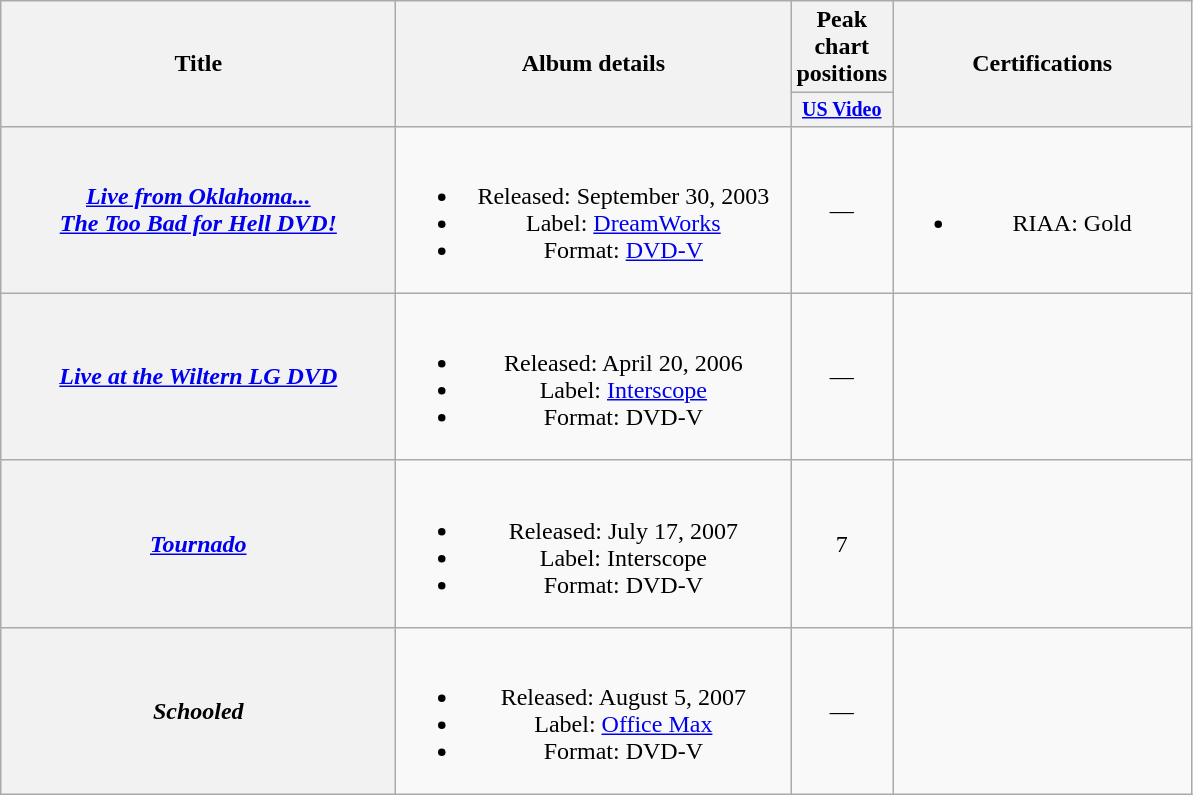<table class="wikitable plainrowheaders" style="text-align:center;">
<tr>
<th scope="col" rowspan="2" style="width:16em;">Title</th>
<th scope="col" rowspan="2" style="width:16em;">Album details</th>
<th colspan="1">Peak chart positions</th>
<th rowspan="2" style="width:12em;">Certifications</th>
</tr>
<tr style="font-size:smaller;">
<th style="width:3em;"><a href='#'>US Video</a><br></th>
</tr>
<tr>
<th scope="row"><em><a href='#'>Live from Oklahoma...<br>The Too Bad for Hell DVD!</a></em></th>
<td><br><ul><li>Released: September 30, 2003</li><li>Label: <a href='#'>DreamWorks</a></li><li>Format: <a href='#'>DVD-V</a></li></ul></td>
<td>—</td>
<td><br><ul><li>RIAA: Gold</li></ul></td>
</tr>
<tr>
<th scope="row"><em><a href='#'>Live at the Wiltern LG DVD</a></em></th>
<td><br><ul><li>Released: April 20, 2006</li><li>Label: <a href='#'>Interscope</a></li><li>Format: DVD-V</li></ul></td>
<td>—</td>
<td></td>
</tr>
<tr>
<th scope="row"><em><a href='#'>Tournado</a></em></th>
<td><br><ul><li>Released: July 17, 2007</li><li>Label: Interscope</li><li>Format: DVD-V</li></ul></td>
<td>7</td>
<td></td>
</tr>
<tr>
<th scope="row"><em>Schooled</em></th>
<td><br><ul><li>Released: August 5, 2007</li><li>Label: <a href='#'>Office Max</a></li><li>Format: DVD-V</li></ul></td>
<td>—</td>
<td></td>
</tr>
</table>
